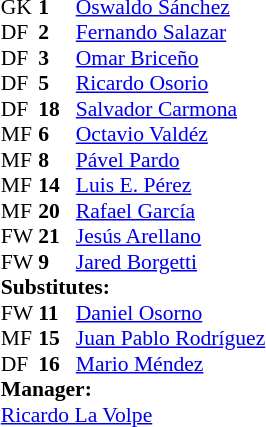<table style="font-size:90%; margin:0.2em auto;" cellspacing="0" cellpadding="0">
<tr>
<th width="25"></th>
<th width="25"></th>
</tr>
<tr>
<td>GK</td>
<td><strong>1</strong></td>
<td><a href='#'>Oswaldo Sánchez</a></td>
</tr>
<tr>
<td>DF</td>
<td><strong>2</strong></td>
<td><a href='#'>Fernando Salazar</a></td>
<td></td>
<td></td>
</tr>
<tr>
<td>DF</td>
<td><strong>3</strong></td>
<td><a href='#'>Omar Briceño</a></td>
</tr>
<tr>
<td>DF</td>
<td><strong>5</strong></td>
<td><a href='#'>Ricardo Osorio</a></td>
</tr>
<tr>
<td>DF</td>
<td><strong>18</strong></td>
<td><a href='#'>Salvador Carmona</a></td>
</tr>
<tr>
<td>MF</td>
<td><strong>6</strong></td>
<td><a href='#'>Octavio Valdéz</a></td>
</tr>
<tr>
<td>MF</td>
<td><strong>8</strong></td>
<td><a href='#'>Pável Pardo</a></td>
</tr>
<tr>
<td>MF</td>
<td><strong>14</strong></td>
<td><a href='#'>Luis E. Pérez</a></td>
</tr>
<tr>
<td>MF</td>
<td><strong>20</strong></td>
<td><a href='#'>Rafael García</a></td>
<td></td>
<td></td>
</tr>
<tr>
<td>FW</td>
<td><strong>21</strong></td>
<td><a href='#'>Jesús Arellano</a></td>
<td></td>
<td></td>
</tr>
<tr>
<td>FW</td>
<td><strong>9</strong></td>
<td><a href='#'>Jared Borgetti</a></td>
</tr>
<tr>
<td colspan=3><strong>Substitutes:</strong></td>
</tr>
<tr>
<td>FW</td>
<td><strong>11</strong></td>
<td><a href='#'>Daniel Osorno</a></td>
<td></td>
<td></td>
</tr>
<tr>
<td>MF</td>
<td><strong>15</strong></td>
<td><a href='#'>Juan Pablo Rodríguez</a></td>
<td></td>
<td></td>
</tr>
<tr>
<td>DF</td>
<td><strong>16</strong></td>
<td><a href='#'>Mario Méndez</a></td>
<td></td>
<td></td>
</tr>
<tr>
<td colspan=3><strong>Manager:</strong></td>
</tr>
<tr>
<td colspan=4> <a href='#'>Ricardo La Volpe</a></td>
</tr>
</table>
